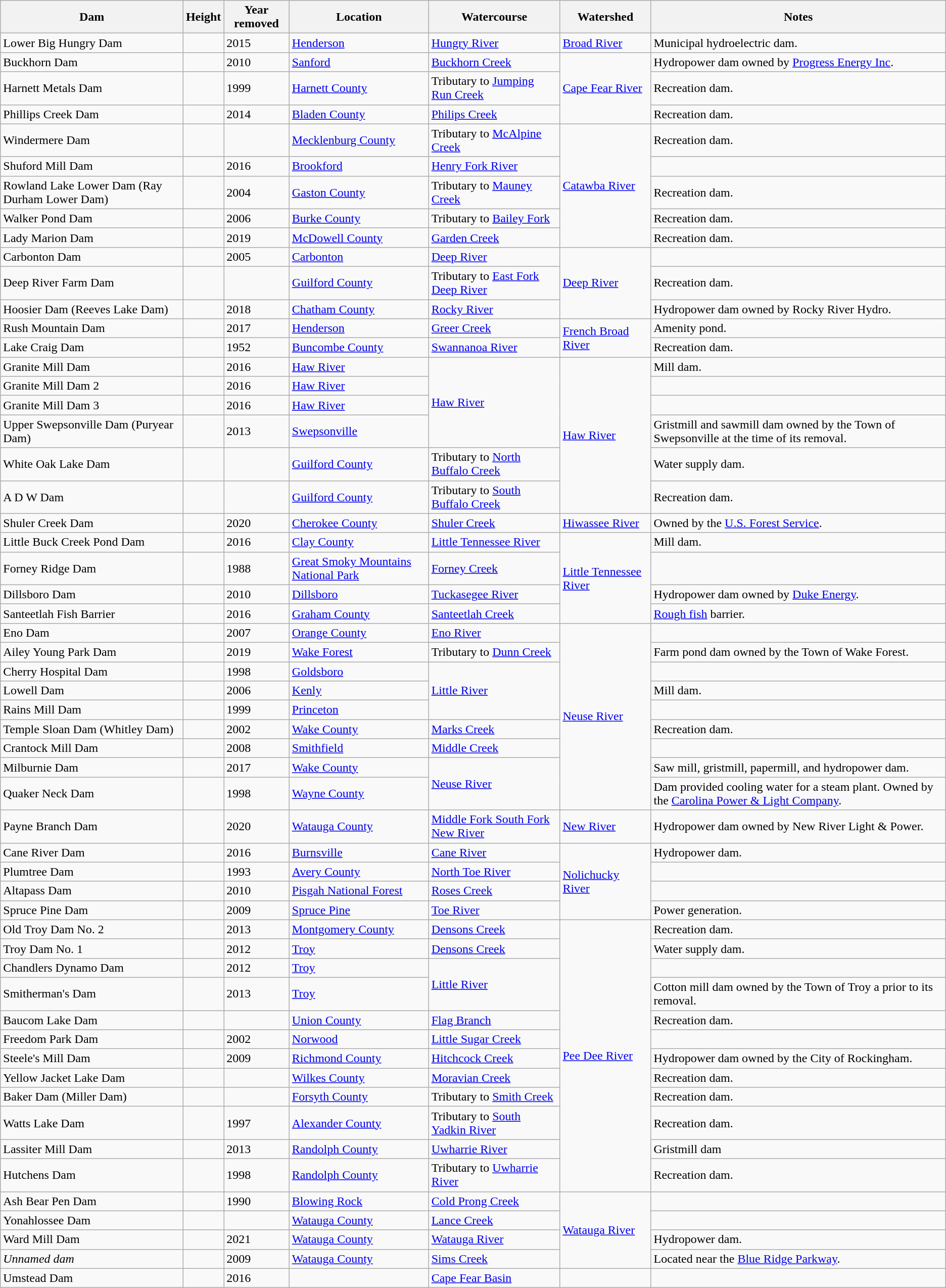<table class="wikitable sortable">
<tr>
<th>Dam</th>
<th>Height</th>
<th>Year removed</th>
<th>Location</th>
<th>Watercourse</th>
<th>Watershed</th>
<th>Notes</th>
</tr>
<tr>
<td>Lower Big Hungry Dam</td>
<td></td>
<td>2015</td>
<td><a href='#'>Henderson</a><br></td>
<td><a href='#'>Hungry River</a></td>
<td><a href='#'>Broad River</a></td>
<td>Municipal hydroelectric dam.</td>
</tr>
<tr>
<td>Buckhorn Dam</td>
<td></td>
<td>2010</td>
<td><a href='#'>Sanford</a><br></td>
<td><a href='#'>Buckhorn Creek</a></td>
<td rowspan=3><a href='#'>Cape Fear River</a></td>
<td>Hydropower dam owned by <a href='#'>Progress Energy Inc</a>.</td>
</tr>
<tr>
<td>Harnett Metals Dam</td>
<td></td>
<td>1999</td>
<td><a href='#'>Harnett County</a><br></td>
<td>Tributary to <a href='#'>Jumping Run Creek</a></td>
<td>Recreation dam.</td>
</tr>
<tr>
<td>Phillips Creek Dam</td>
<td></td>
<td>2014</td>
<td><a href='#'>Bladen County</a><br></td>
<td><a href='#'>Philips Creek</a></td>
<td>Recreation dam.</td>
</tr>
<tr>
<td>Windermere Dam</td>
<td></td>
<td></td>
<td><a href='#'>Mecklenburg County</a><br></td>
<td>Tributary to <a href='#'>McAlpine Creek</a></td>
<td rowspan=5><a href='#'>Catawba River</a></td>
<td>Recreation dam.</td>
</tr>
<tr>
<td>Shuford Mill Dam</td>
<td></td>
<td>2016</td>
<td><a href='#'>Brookford</a><br></td>
<td><a href='#'>Henry Fork River</a></td>
<td></td>
</tr>
<tr>
<td>Rowland Lake Lower Dam (Ray Durham Lower Dam)</td>
<td></td>
<td>2004</td>
<td><a href='#'>Gaston County</a><br></td>
<td>Tributary to <a href='#'>Mauney Creek</a></td>
<td>Recreation dam.</td>
</tr>
<tr>
<td>Walker Pond Dam</td>
<td></td>
<td>2006</td>
<td><a href='#'>Burke County</a><br></td>
<td>Tributary to <a href='#'>Bailey Fork</a></td>
<td>Recreation dam.</td>
</tr>
<tr>
<td>Lady Marion Dam</td>
<td></td>
<td>2019</td>
<td><a href='#'>McDowell County</a><br></td>
<td><a href='#'>Garden Creek</a></td>
<td>Recreation dam.</td>
</tr>
<tr>
<td>Carbonton Dam</td>
<td></td>
<td>2005</td>
<td><a href='#'>Carbonton</a><br></td>
<td><a href='#'>Deep River</a></td>
<td rowspan=3><a href='#'>Deep River</a></td>
<td></td>
</tr>
<tr>
<td>Deep River Farm Dam</td>
<td></td>
<td></td>
<td><a href='#'>Guilford County</a><br></td>
<td>Tributary to <a href='#'>East Fork Deep River</a></td>
<td>Recreation dam.</td>
</tr>
<tr>
<td>Hoosier Dam (Reeves Lake Dam)</td>
<td></td>
<td>2018</td>
<td><a href='#'>Chatham County</a><br></td>
<td><a href='#'>Rocky River</a></td>
<td>Hydropower dam owned by Rocky River Hydro.</td>
</tr>
<tr>
<td>Rush Mountain Dam</td>
<td></td>
<td>2017</td>
<td><a href='#'>Henderson</a><br></td>
<td><a href='#'>Greer Creek</a></td>
<td rowspan=2><a href='#'>French Broad River</a></td>
<td>Amenity pond.</td>
</tr>
<tr>
<td>Lake Craig Dam</td>
<td></td>
<td>1952</td>
<td><a href='#'>Buncombe County</a><br></td>
<td><a href='#'>Swannanoa River</a></td>
<td>Recreation dam.</td>
</tr>
<tr>
<td>Granite Mill Dam</td>
<td></td>
<td>2016</td>
<td><a href='#'>Haw River</a><br></td>
<td rowspan=4><a href='#'>Haw River</a></td>
<td rowspan=6><a href='#'>Haw River</a></td>
<td>Mill dam.</td>
</tr>
<tr>
<td>Granite Mill Dam 2</td>
<td></td>
<td>2016</td>
<td><a href='#'>Haw River</a><br></td>
<td></td>
</tr>
<tr>
<td>Granite Mill Dam 3</td>
<td></td>
<td>2016</td>
<td><a href='#'>Haw River</a><br></td>
<td></td>
</tr>
<tr>
<td>Upper Swepsonville Dam (Puryear Dam)</td>
<td></td>
<td>2013</td>
<td><a href='#'>Swepsonville</a><br></td>
<td>Gristmill and sawmill dam owned by the Town of Swepsonville at the time of its removal.</td>
</tr>
<tr>
<td>White Oak Lake Dam</td>
<td></td>
<td></td>
<td><a href='#'>Guilford County</a><br></td>
<td>Tributary to <a href='#'>North Buffalo Creek</a></td>
<td>Water supply dam.</td>
</tr>
<tr>
<td>A D W Dam</td>
<td></td>
<td></td>
<td><a href='#'>Guilford County</a><br></td>
<td>Tributary to <a href='#'>South Buffalo Creek</a></td>
<td>Recreation dam.</td>
</tr>
<tr>
<td>Shuler Creek Dam</td>
<td></td>
<td>2020</td>
<td><a href='#'>Cherokee County</a><br></td>
<td><a href='#'>Shuler Creek</a></td>
<td><a href='#'>Hiwassee River</a></td>
<td>Owned by the <a href='#'>U.S. Forest Service</a>.</td>
</tr>
<tr>
<td>Little Buck Creek Pond Dam</td>
<td></td>
<td>2016</td>
<td><a href='#'>Clay County</a><br></td>
<td><a href='#'>Little Tennessee River</a></td>
<td rowspan=4><a href='#'>Little Tennessee River</a></td>
<td>Mill dam.</td>
</tr>
<tr>
<td>Forney Ridge Dam</td>
<td></td>
<td>1988</td>
<td><a href='#'>Great Smoky Mountains National Park</a><br></td>
<td><a href='#'>Forney Creek</a></td>
<td></td>
</tr>
<tr>
<td>Dillsboro Dam</td>
<td></td>
<td>2010</td>
<td><a href='#'>Dillsboro</a><br></td>
<td><a href='#'>Tuckasegee River</a></td>
<td>Hydropower dam owned by <a href='#'>Duke Energy</a>.</td>
</tr>
<tr>
<td>Santeetlah Fish Barrier</td>
<td></td>
<td>2016</td>
<td><a href='#'>Graham County</a><br></td>
<td><a href='#'>Santeetlah Creek</a></td>
<td><a href='#'>Rough fish</a> barrier.</td>
</tr>
<tr>
<td>Eno Dam</td>
<td></td>
<td>2007</td>
<td><a href='#'>Orange County</a><br></td>
<td><a href='#'>Eno River</a></td>
<td rowspan=9><a href='#'>Neuse River</a></td>
<td></td>
</tr>
<tr>
<td>Ailey Young Park Dam</td>
<td></td>
<td>2019</td>
<td><a href='#'>Wake Forest</a><br></td>
<td>Tributary to <a href='#'>Dunn Creek</a></td>
<td>Farm pond dam owned by the Town of Wake Forest.</td>
</tr>
<tr>
<td>Cherry Hospital Dam</td>
<td></td>
<td>1998</td>
<td><a href='#'>Goldsboro</a><br></td>
<td rowspan=3><a href='#'>Little River</a></td>
<td></td>
</tr>
<tr>
<td>Lowell Dam</td>
<td></td>
<td>2006</td>
<td><a href='#'>Kenly</a><br></td>
<td>Mill dam.</td>
</tr>
<tr>
<td>Rains Mill Dam</td>
<td></td>
<td>1999</td>
<td><a href='#'>Princeton</a><br></td>
<td></td>
</tr>
<tr>
<td>Temple Sloan Dam (Whitley Dam)</td>
<td></td>
<td>2002</td>
<td><a href='#'>Wake County</a><br></td>
<td><a href='#'>Marks Creek</a></td>
<td>Recreation dam.</td>
</tr>
<tr>
<td>Crantock Mill Dam</td>
<td></td>
<td>2008</td>
<td><a href='#'>Smithfield</a><br></td>
<td><a href='#'>Middle Creek</a></td>
<td></td>
</tr>
<tr>
<td>Milburnie Dam</td>
<td></td>
<td>2017</td>
<td><a href='#'>Wake County</a><br></td>
<td rowspan=2><a href='#'>Neuse River</a></td>
<td>Saw mill, gristmill, papermill, and hydropower dam.</td>
</tr>
<tr>
<td>Quaker Neck Dam</td>
<td></td>
<td>1998</td>
<td><a href='#'>Wayne County</a><br></td>
<td>Dam provided cooling water for a steam plant. Owned by the <a href='#'>Carolina Power & Light Company</a>.</td>
</tr>
<tr>
<td>Payne Branch Dam</td>
<td></td>
<td>2020</td>
<td><a href='#'>Watauga County</a><br></td>
<td><a href='#'>Middle Fork South Fork New River</a></td>
<td><a href='#'>New River</a></td>
<td>Hydropower dam owned by New River Light & Power.</td>
</tr>
<tr>
<td>Cane River Dam</td>
<td></td>
<td>2016</td>
<td><a href='#'>Burnsville</a><br></td>
<td><a href='#'>Cane River</a></td>
<td rowspan=4><a href='#'>Nolichucky River</a></td>
<td>Hydropower dam.</td>
</tr>
<tr>
<td>Plumtree Dam</td>
<td></td>
<td>1993</td>
<td><a href='#'>Avery County</a><br></td>
<td><a href='#'>North Toe River</a></td>
<td></td>
</tr>
<tr>
<td>Altapass Dam</td>
<td></td>
<td>2010</td>
<td><a href='#'>Pisgah National Forest</a><br></td>
<td><a href='#'>Roses Creek</a></td>
<td></td>
</tr>
<tr>
<td>Spruce Pine Dam</td>
<td></td>
<td>2009</td>
<td><a href='#'>Spruce Pine</a><br></td>
<td><a href='#'>Toe River</a></td>
<td>Power generation.</td>
</tr>
<tr>
<td>Old Troy Dam No. 2</td>
<td></td>
<td>2013</td>
<td><a href='#'>Montgomery County</a><br></td>
<td><a href='#'>Densons Creek</a></td>
<td rowspan=12><a href='#'>Pee Dee River</a></td>
<td>Recreation dam.</td>
</tr>
<tr>
<td>Troy Dam No. 1</td>
<td></td>
<td>2012</td>
<td><a href='#'>Troy</a><br></td>
<td><a href='#'>Densons Creek</a></td>
<td>Water supply dam.</td>
</tr>
<tr>
<td>Chandlers Dynamo Dam</td>
<td></td>
<td>2012</td>
<td><a href='#'>Troy</a><br></td>
<td rowspan=2><a href='#'>Little River</a></td>
<td></td>
</tr>
<tr>
<td>Smitherman's Dam</td>
<td></td>
<td>2013</td>
<td><a href='#'>Troy</a><br></td>
<td>Cotton mill dam owned by the Town of Troy a prior to its removal.</td>
</tr>
<tr>
<td>Baucom Lake Dam</td>
<td></td>
<td></td>
<td><a href='#'>Union County</a><br></td>
<td><a href='#'>Flag Branch</a></td>
<td>Recreation dam.</td>
</tr>
<tr>
<td>Freedom Park Dam</td>
<td></td>
<td>2002</td>
<td><a href='#'>Norwood</a><br></td>
<td><a href='#'>Little Sugar Creek</a></td>
<td></td>
</tr>
<tr>
<td>Steele's Mill Dam</td>
<td></td>
<td>2009</td>
<td><a href='#'>Richmond County</a><br></td>
<td><a href='#'>Hitchcock Creek</a></td>
<td>Hydropower dam owned by the City of Rockingham.</td>
</tr>
<tr>
<td>Yellow Jacket Lake Dam</td>
<td></td>
<td></td>
<td><a href='#'>Wilkes County</a><br></td>
<td><a href='#'>Moravian Creek</a></td>
<td>Recreation dam.</td>
</tr>
<tr>
<td>Baker Dam (Miller Dam)</td>
<td></td>
<td></td>
<td><a href='#'>Forsyth County</a><br></td>
<td>Tributary to <a href='#'>Smith Creek</a></td>
<td>Recreation dam.</td>
</tr>
<tr>
<td>Watts Lake Dam</td>
<td></td>
<td>1997</td>
<td><a href='#'>Alexander County</a><br></td>
<td>Tributary to <a href='#'>South Yadkin River</a></td>
<td>Recreation dam.</td>
</tr>
<tr>
<td>Lassiter Mill Dam</td>
<td></td>
<td>2013</td>
<td><a href='#'>Randolph County</a><br></td>
<td><a href='#'>Uwharrie River</a></td>
<td>Gristmill dam</td>
</tr>
<tr>
<td>Hutchens Dam</td>
<td></td>
<td>1998</td>
<td><a href='#'>Randolph County</a><br></td>
<td>Tributary to <a href='#'>Uwharrie River</a></td>
<td>Recreation dam.</td>
</tr>
<tr>
<td>Ash Bear Pen Dam</td>
<td></td>
<td>1990</td>
<td><a href='#'>Blowing Rock</a><br></td>
<td><a href='#'>Cold Prong Creek</a></td>
<td rowspan=4><a href='#'>Watauga River</a></td>
<td></td>
</tr>
<tr>
<td>Yonahlossee Dam</td>
<td></td>
<td></td>
<td><a href='#'>Watauga County</a><br></td>
<td><a href='#'>Lance Creek</a></td>
<td></td>
</tr>
<tr>
<td>Ward Mill Dam</td>
<td></td>
<td>2021</td>
<td><a href='#'>Watauga County</a><br></td>
<td><a href='#'>Watauga River</a></td>
<td>Hydropower dam.</td>
</tr>
<tr>
<td><em>Unnamed dam</em></td>
<td></td>
<td>2009</td>
<td><a href='#'>Watauga County</a></td>
<td><a href='#'>Sims Creek</a></td>
<td>Located near the <a href='#'>Blue Ridge Parkway</a>.</td>
</tr>
<tr>
<td>Umstead Dam</td>
<td></td>
<td>2016</td>
<td></td>
<td><a href='#'>Cape Fear Basin</a></td>
<td></td>
<td></td>
</tr>
</table>
